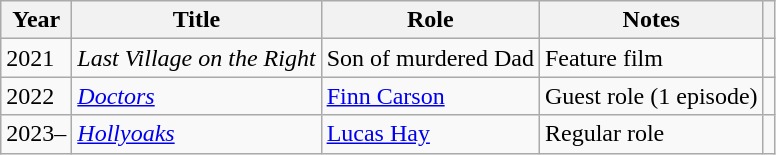<table class="wikitable sortable plainrowheaders">
<tr>
<th scope="col">Year</th>
<th scope="col">Title</th>
<th scope="col">Role</th>
<th scope="col" class="unsortable">Notes</th>
<th scope="col" class="unsortable"></th>
</tr>
<tr>
<td>2021</td>
<td><em>Last Village on the Right</em></td>
<td>Son of murdered Dad</td>
<td>Feature film</td>
<td style="text-align:center;"></td>
</tr>
<tr>
<td>2022</td>
<td><em><a href='#'>Doctors</a></em></td>
<td><a href='#'>Finn Carson</a></td>
<td>Guest role (1 episode)</td>
<td style="text-align:center;"></td>
</tr>
<tr>
<td>2023–</td>
<td><em><a href='#'>Hollyoaks</a></em></td>
<td><a href='#'>Lucas Hay</a></td>
<td>Regular role</td>
<td style="text-align:center;"></td>
</tr>
</table>
